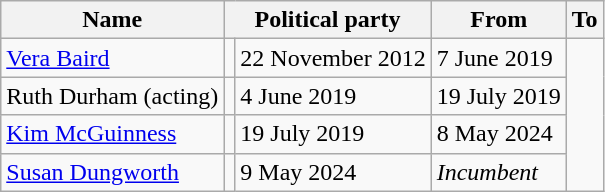<table class="wikitable">
<tr>
<th scope="col">Name</th>
<th scope="col" colspan="2">Political party</th>
<th scope="col">From </th>
<th scope="col">To</th>
</tr>
<tr>
<td><a href='#'>Vera Baird</a></td>
<td></td>
<td>22 November 2012</td>
<td>7 June 2019</td>
</tr>
<tr>
<td>Ruth Durham (acting)</td>
<td></td>
<td>4 June 2019</td>
<td>19 July 2019</td>
</tr>
<tr>
<td><a href='#'>Kim McGuinness</a></td>
<td></td>
<td>19 July 2019</td>
<td>8 May 2024</td>
</tr>
<tr>
<td><a href='#'>Susan Dungworth</a></td>
<td></td>
<td>9 May 2024</td>
<td><em>Incumbent</em></td>
</tr>
</table>
